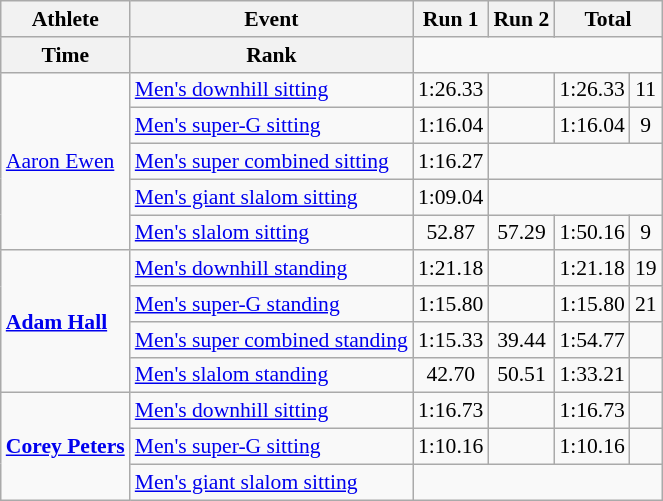<table class="wikitable" style="font-size:90%;text-align:center;">
<tr>
<th rowspan="2">Athlete</th>
<th rowspan="2">Event</th>
<th rowspan=2>Run 1</th>
<th rowspan=2>Run 2</th>
<th colspan=2>Total</th>
</tr>
<tr style="font-size:95%">
</tr>
<tr>
<th>Time</th>
<th>Rank</th>
</tr>
<tr style="text-align:center;">
<td style="text-align:left;" rowspan="5"><a href='#'>Aaron Ewen</a></td>
<td align="left"><a href='#'>Men's downhill sitting</a></td>
<td>1:26.33</td>
<td></td>
<td>1:26.33</td>
<td>11</td>
</tr>
<tr style="text-align:center;">
<td align="left"><a href='#'>Men's super-G sitting</a></td>
<td>1:16.04</td>
<td></td>
<td>1:16.04</td>
<td>9</td>
</tr>
<tr style="text-align:center;">
<td align="left"><a href='#'>Men's super combined sitting</a></td>
<td>1:16.27</td>
<td colspan=3></td>
</tr>
<tr style="text-align:center;">
<td align="left"><a href='#'>Men's giant slalom sitting</a></td>
<td>1:09.04</td>
<td colspan=3></td>
</tr>
<tr style="text-align:center;">
<td align="left"><a href='#'>Men's slalom sitting</a></td>
<td>52.87</td>
<td>57.29</td>
<td>1:50.16</td>
<td>9</td>
</tr>
<tr style="text-align:center;">
<td style="text-align:left;" rowspan="4"><strong><a href='#'>Adam Hall</a></strong></td>
<td align="left"><a href='#'>Men's downhill standing</a></td>
<td>1:21.18</td>
<td></td>
<td>1:21.18</td>
<td>19</td>
</tr>
<tr style="text-align:center;">
<td align="left"><a href='#'>Men's super-G standing</a></td>
<td>1:15.80</td>
<td></td>
<td>1:15.80</td>
<td>21</td>
</tr>
<tr style="text-align:center;">
<td align="left"><a href='#'>Men's super combined standing</a></td>
<td>1:15.33</td>
<td>39.44</td>
<td>1:54.77</td>
<td></td>
</tr>
<tr style="text-align:center;">
<td align="left"><a href='#'>Men's slalom standing</a></td>
<td>42.70</td>
<td>50.51</td>
<td>1:33.21</td>
<td></td>
</tr>
<tr style="text-align:center;">
<td style="text-align:left;" rowspan="3"><strong><a href='#'>Corey Peters</a></strong></td>
<td align="left"><a href='#'>Men's downhill sitting</a></td>
<td>1:16.73</td>
<td></td>
<td>1:16.73</td>
<td></td>
</tr>
<tr style="text-align:center;">
<td align="left"><a href='#'>Men's super-G sitting</a></td>
<td>1:10.16</td>
<td></td>
<td>1:10.16</td>
<td></td>
</tr>
<tr style="text-align:center;">
<td align="left"><a href='#'>Men's giant slalom sitting</a></td>
<td colspan=4></td>
</tr>
</table>
